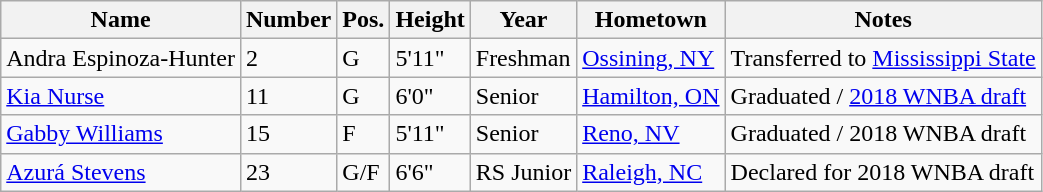<table class="wikitable sortable" border="1">
<tr>
<th>Name</th>
<th>Number</th>
<th>Pos.</th>
<th>Height</th>
<th>Year</th>
<th>Hometown</th>
<th class="unsortable">Notes</th>
</tr>
<tr>
<td>Andra Espinoza-Hunter</td>
<td>2</td>
<td>G</td>
<td>5'11"</td>
<td>Freshman</td>
<td><a href='#'>Ossining, NY</a></td>
<td>Transferred to <a href='#'>Mississippi State</a></td>
</tr>
<tr>
<td><a href='#'>Kia Nurse</a></td>
<td>11</td>
<td>G</td>
<td>6'0"</td>
<td>Senior</td>
<td><a href='#'>Hamilton, ON</a></td>
<td>Graduated / <a href='#'>2018 WNBA draft</a></td>
</tr>
<tr>
<td><a href='#'>Gabby Williams</a></td>
<td>15</td>
<td>F</td>
<td>5'11"</td>
<td>Senior</td>
<td><a href='#'>Reno, NV</a></td>
<td>Graduated / 2018 WNBA draft</td>
</tr>
<tr>
<td><a href='#'>Azurá Stevens</a></td>
<td>23</td>
<td>G/F</td>
<td>6'6"</td>
<td>RS Junior</td>
<td><a href='#'>Raleigh, NC</a></td>
<td>Declared for 2018 WNBA draft</td>
</tr>
</table>
